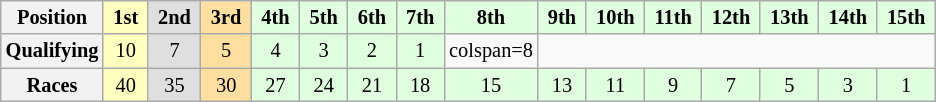<table class="wikitable" style="font-size:85%; text-align:center">
<tr>
<th>Position</th>
<td style="background:#ffffbf;"> <strong>1st</strong> </td>
<td style="background:#dfdfdf;"> <strong>2nd</strong> </td>
<td style="background:#ffdf9f;"> <strong>3rd</strong> </td>
<td style="background:#dfffdf;"> <strong>4th</strong> </td>
<td style="background:#dfffdf;"> <strong>5th</strong> </td>
<td style="background:#dfffdf;"> <strong>6th</strong> </td>
<td style="background:#dfffdf;"> <strong>7th</strong> </td>
<td style="background:#dfffdf;"> <strong>8th</strong> </td>
<td style="background:#dfffdf;"> <strong>9th</strong> </td>
<td style="background:#dfffdf;"> <strong>10th</strong> </td>
<td style="background:#dfffdf;"> <strong>11th</strong> </td>
<td style="background:#dfffdf;"> <strong>12th</strong> </td>
<td style="background:#dfffdf;"> <strong>13th</strong> </td>
<td style="background:#dfffdf;"> <strong>14th</strong> </td>
<td style="background:#dfffdf;"> <strong>15th</strong> </td>
</tr>
<tr>
<th>Qualifying</th>
<td style="background:#ffffbf;">10</td>
<td style="background:#dfdfdf;">7</td>
<td style="background:#ffdf9f;">5</td>
<td style="background:#dfffdf;">4</td>
<td style="background:#dfffdf;">3</td>
<td style="background:#dfffdf;">2</td>
<td style="background:#dfffdf;">1</td>
<td>colspan=8 </td>
</tr>
<tr>
<th>Races</th>
<td style="background:#ffffbf;">40</td>
<td style="background:#dfdfdf;">35</td>
<td style="background:#ffdf9f;">30</td>
<td style="background:#dfffdf;">27</td>
<td style="background:#dfffdf;">24</td>
<td style="background:#dfffdf;">21</td>
<td style="background:#dfffdf;">18</td>
<td style="background:#dfffdf;">15</td>
<td style="background:#dfffdf;">13</td>
<td style="background:#dfffdf;">11</td>
<td style="background:#dfffdf;">9</td>
<td style="background:#dfffdf;">7</td>
<td style="background:#dfffdf;">5</td>
<td style="background:#dfffdf;">3</td>
<td style="background:#dfffdf;">1</td>
</tr>
</table>
